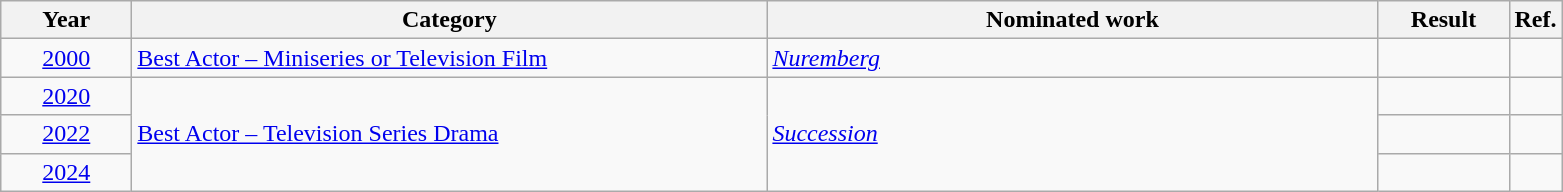<table class=wikitable>
<tr>
<th scope="col" style="width:5em;">Year</th>
<th scope="col" style="width:26em;">Category</th>
<th scope="col" style="width:25em;">Nominated work</th>
<th scope="col" style="width:5em;">Result</th>
<th>Ref.</th>
</tr>
<tr>
<td style="text-align:center;"><a href='#'>2000</a></td>
<td><a href='#'>Best Actor – Miniseries or Television Film</a></td>
<td><em><a href='#'>Nuremberg</a></em></td>
<td></td>
<td></td>
</tr>
<tr>
<td style="text-align:center;"><a href='#'>2020</a></td>
<td rowspan="3"><a href='#'>Best Actor – Television Series Drama</a></td>
<td rowspan="3"><em><a href='#'>Succession</a></em></td>
<td></td>
<td></td>
</tr>
<tr>
<td style="text-align:center;"><a href='#'>2022</a></td>
<td></td>
</tr>
<tr>
<td style="text-align:center;"><a href='#'>2024</a></td>
<td></td>
<td></td>
</tr>
</table>
